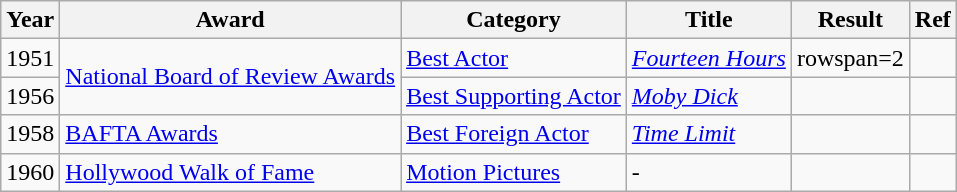<table class="wikitable sortable">
<tr>
<th>Year</th>
<th>Award</th>
<th>Category</th>
<th>Title</th>
<th>Result</th>
<th>Ref</th>
</tr>
<tr>
<td>1951</td>
<td rowspan=2><a href='#'>National Board of Review Awards</a></td>
<td><a href='#'>Best Actor</a></td>
<td><em><a href='#'>Fourteen Hours</a></em></td>
<td>rowspan=2 </td>
<td></td>
</tr>
<tr>
<td>1956</td>
<td><a href='#'>Best Supporting Actor</a></td>
<td><em><a href='#'>Moby Dick</a></em></td>
<td></td>
</tr>
<tr>
<td>1958</td>
<td><a href='#'>BAFTA Awards</a></td>
<td><a href='#'>Best Foreign Actor</a></td>
<td><em><a href='#'>Time Limit</a></em></td>
<td></td>
<td></td>
</tr>
<tr>
<td>1960</td>
<td><a href='#'>Hollywood Walk of Fame</a></td>
<td><a href='#'>Motion Pictures</a></td>
<td>-</td>
<td></td>
<td></td>
</tr>
</table>
